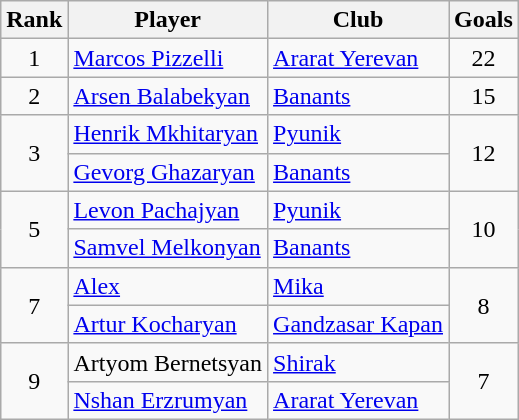<table class="wikitable" style="text-align:center">
<tr>
<th>Rank</th>
<th>Player</th>
<th>Club</th>
<th>Goals</th>
</tr>
<tr>
<td>1</td>
<td align="left"> <a href='#'>Marcos Pizzelli</a></td>
<td align="left"><a href='#'>Ararat Yerevan</a></td>
<td>22</td>
</tr>
<tr>
<td>2</td>
<td align="left"> <a href='#'>Arsen Balabekyan</a></td>
<td align="left"><a href='#'>Banants</a></td>
<td>15</td>
</tr>
<tr>
<td rowspan="2">3</td>
<td align="left"> <a href='#'>Henrik Mkhitaryan</a></td>
<td align="left"><a href='#'>Pyunik</a></td>
<td rowspan="2">12</td>
</tr>
<tr>
<td align="left"> <a href='#'>Gevorg Ghazaryan</a></td>
<td align="left"><a href='#'>Banants</a></td>
</tr>
<tr>
<td rowspan="2">5</td>
<td align="left"> <a href='#'>Levon Pachajyan</a></td>
<td align="left"><a href='#'>Pyunik</a></td>
<td rowspan="2">10</td>
</tr>
<tr>
<td align="left"> <a href='#'>Samvel Melkonyan</a></td>
<td align="left"><a href='#'>Banants</a></td>
</tr>
<tr>
<td rowspan="2">7</td>
<td align="left"> <a href='#'>Alex</a></td>
<td align="left"><a href='#'>Mika</a></td>
<td rowspan="2">8</td>
</tr>
<tr>
<td align="left"> <a href='#'>Artur Kocharyan</a></td>
<td align="left"><a href='#'>Gandzasar Kapan</a></td>
</tr>
<tr>
<td rowspan="2">9</td>
<td align="left"> Artyom Bernetsyan</td>
<td align="left"><a href='#'>Shirak</a></td>
<td rowspan="2">7</td>
</tr>
<tr>
<td align="left"> <a href='#'>Nshan Erzrumyan</a></td>
<td align="left"><a href='#'>Ararat Yerevan</a></td>
</tr>
</table>
